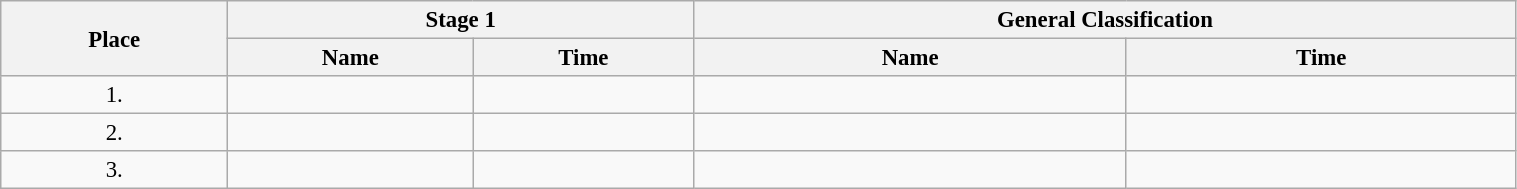<table class=wikitable style="font-size:95%" width="80%">
<tr>
<th rowspan="2">Place</th>
<th colspan="2">Stage 1</th>
<th colspan="2">General Classification</th>
</tr>
<tr>
<th>Name</th>
<th>Time</th>
<th>Name</th>
<th>Time</th>
</tr>
<tr>
<td align="center">1.</td>
<td></td>
<td></td>
<td></td>
<td></td>
</tr>
<tr>
<td align="center">2.</td>
<td></td>
<td></td>
<td></td>
<td></td>
</tr>
<tr>
<td align="center">3.</td>
<td></td>
<td></td>
<td></td>
<td></td>
</tr>
</table>
